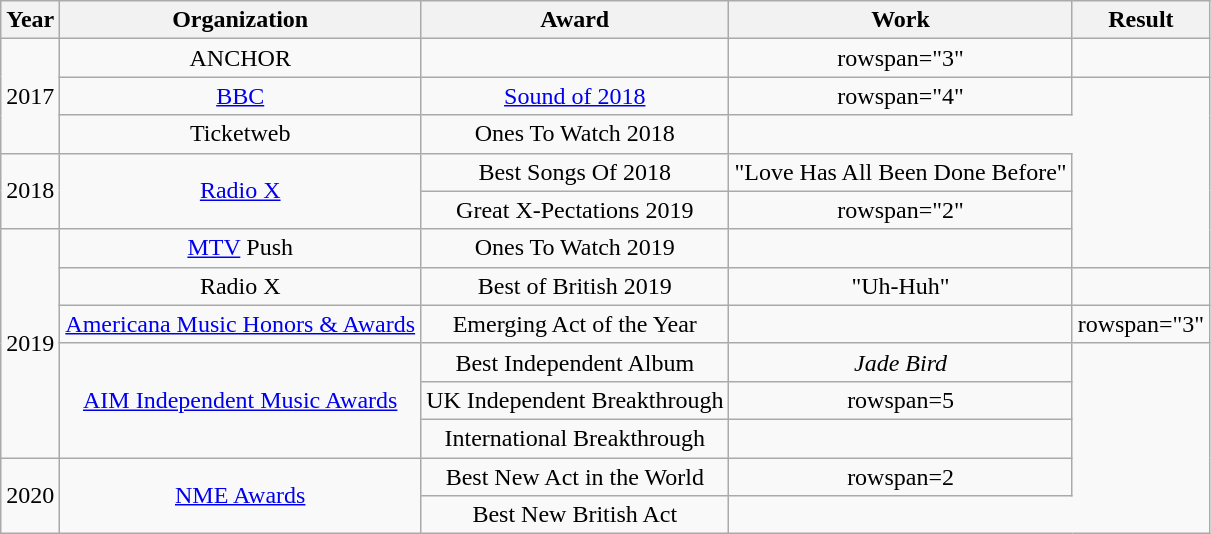<table class="wikitable plainrowheaders" style="text-align:center;">
<tr>
<th>Year</th>
<th>Organization</th>
<th>Award</th>
<th>Work</th>
<th>Result</th>
</tr>
<tr>
<td rowspan="3">2017</td>
<td>ANCHOR</td>
<td></td>
<td>rowspan="3" </td>
<td></td>
</tr>
<tr>
<td><a href='#'>BBC</a></td>
<td><a href='#'>Sound of 2018</a></td>
<td>rowspan="4" <br></td>
</tr>
<tr>
<td>Ticketweb</td>
<td>Ones To Watch 2018</td>
</tr>
<tr>
<td rowspan="2">2018</td>
<td rowspan="2"><a href='#'>Radio X</a></td>
<td>Best Songs Of 2018</td>
<td>"Love Has All Been Done Before"</td>
</tr>
<tr>
<td>Great X-Pectations 2019</td>
<td>rowspan="2" </td>
</tr>
<tr>
<td rowspan="6">2019</td>
<td><a href='#'>MTV</a> Push</td>
<td>Ones To Watch 2019</td>
<td></td>
</tr>
<tr>
<td>Radio X</td>
<td>Best of British 2019</td>
<td>"Uh-Huh"</td>
<td></td>
</tr>
<tr>
<td><a href='#'>Americana Music Honors & Awards</a></td>
<td>Emerging Act of the Year</td>
<td></td>
<td>rowspan="3" <br></td>
</tr>
<tr>
<td rowspan=3><a href='#'>AIM Independent Music Awards</a></td>
<td>Best Independent Album</td>
<td><em>Jade Bird</em></td>
</tr>
<tr>
<td>UK Independent Breakthrough</td>
<td>rowspan=5 </td>
</tr>
<tr>
<td>International Breakthrough</td>
<td></td>
</tr>
<tr>
<td rowspan=2>2020</td>
<td rowspan=2><a href='#'>NME Awards</a></td>
<td>Best New Act in the World</td>
<td>rowspan=2 </td>
</tr>
<tr>
<td>Best New British Act</td>
</tr>
</table>
